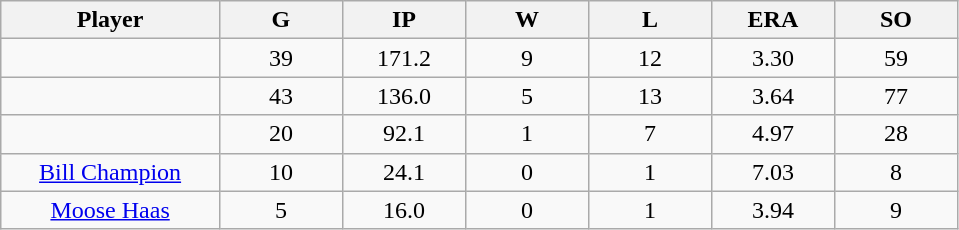<table class="wikitable sortable">
<tr>
<th bgcolor="#DDDDFF" width="16%">Player</th>
<th bgcolor="#DDDDFF" width="9%">G</th>
<th bgcolor="#DDDDFF" width="9%">IP</th>
<th bgcolor="#DDDDFF" width="9%">W</th>
<th bgcolor="#DDDDFF" width="9%">L</th>
<th bgcolor="#DDDDFF" width="9%">ERA</th>
<th bgcolor="#DDDDFF" width="9%">SO</th>
</tr>
<tr align="center">
<td></td>
<td>39</td>
<td>171.2</td>
<td>9</td>
<td>12</td>
<td>3.30</td>
<td>59</td>
</tr>
<tr align="center">
<td></td>
<td>43</td>
<td>136.0</td>
<td>5</td>
<td>13</td>
<td>3.64</td>
<td>77</td>
</tr>
<tr align="center">
<td></td>
<td>20</td>
<td>92.1</td>
<td>1</td>
<td>7</td>
<td>4.97</td>
<td>28</td>
</tr>
<tr align="center">
<td><a href='#'>Bill Champion</a></td>
<td>10</td>
<td>24.1</td>
<td>0</td>
<td>1</td>
<td>7.03</td>
<td>8</td>
</tr>
<tr align=center>
<td><a href='#'>Moose Haas</a></td>
<td>5</td>
<td>16.0</td>
<td>0</td>
<td>1</td>
<td>3.94</td>
<td>9</td>
</tr>
</table>
